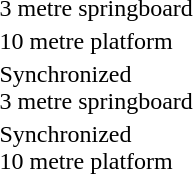<table>
<tr>
<td>3 metre springboard <br></td>
<td><strong></strong></td>
<td></td>
<td></td>
</tr>
<tr>
<td>10 metre platform <br></td>
<td><strong></strong></td>
<td></td>
<td></td>
</tr>
<tr>
<td>Synchronized<br>3 metre springboard <br></td>
<td><strong><br></strong></td>
<td><br></td>
<td><br></td>
</tr>
<tr>
<td>Synchronized<br>10 metre platform <br></td>
<td><strong><br></strong></td>
<td><br></td>
<td><br></td>
</tr>
</table>
